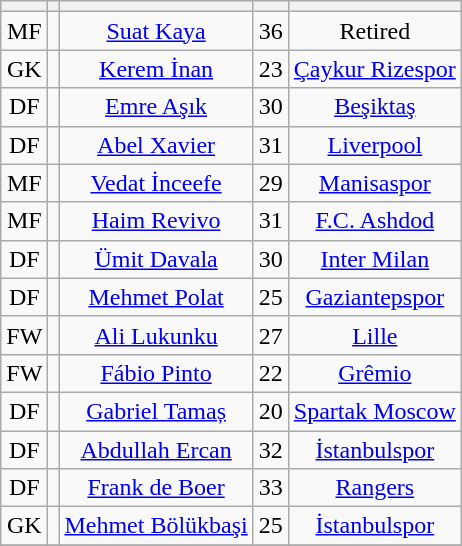<table class="wikitable sortable" style="text-align: center">
<tr>
<th></th>
<th></th>
<th></th>
<th></th>
<th></th>
</tr>
<tr>
<td>MF</td>
<td></td>
<td><a href='#'>Suat Kaya</a></td>
<td>36</td>
<td>Retired</td>
</tr>
<tr>
<td>GK</td>
<td></td>
<td><a href='#'>Kerem İnan</a></td>
<td>23</td>
<td> <a href='#'>Çaykur Rizespor</a></td>
</tr>
<tr>
<td>DF</td>
<td></td>
<td><a href='#'>Emre Aşık</a></td>
<td>30</td>
<td> <a href='#'>Beşiktaş</a></td>
</tr>
<tr>
<td>DF</td>
<td></td>
<td><a href='#'>Abel Xavier</a></td>
<td>31</td>
<td> <a href='#'>Liverpool</a></td>
</tr>
<tr>
<td>MF</td>
<td></td>
<td><a href='#'>Vedat İnceefe</a></td>
<td>29</td>
<td> <a href='#'>Manisaspor</a></td>
</tr>
<tr>
<td>MF</td>
<td></td>
<td><a href='#'>Haim Revivo</a></td>
<td>31</td>
<td> <a href='#'>F.C. Ashdod</a></td>
</tr>
<tr>
<td>DF</td>
<td></td>
<td><a href='#'>Ümit Davala</a></td>
<td>30</td>
<td> <a href='#'>Inter Milan</a></td>
</tr>
<tr>
<td>DF</td>
<td></td>
<td><a href='#'>Mehmet Polat</a></td>
<td>25</td>
<td> <a href='#'>Gaziantepspor</a></td>
</tr>
<tr>
<td>FW</td>
<td></td>
<td><a href='#'>Ali Lukunku</a></td>
<td>27</td>
<td> <a href='#'>Lille</a></td>
</tr>
<tr>
<td>FW</td>
<td></td>
<td><a href='#'>Fábio Pinto</a></td>
<td>22</td>
<td> <a href='#'>Grêmio</a></td>
</tr>
<tr>
<td>DF</td>
<td></td>
<td><a href='#'>Gabriel Tamaș</a></td>
<td>20</td>
<td> <a href='#'>Spartak Moscow</a></td>
</tr>
<tr>
<td>DF</td>
<td></td>
<td><a href='#'>Abdullah Ercan</a></td>
<td>32</td>
<td> <a href='#'>İstanbulspor</a></td>
</tr>
<tr>
<td>DF</td>
<td></td>
<td><a href='#'>Frank de Boer</a></td>
<td>33</td>
<td> <a href='#'>Rangers</a></td>
</tr>
<tr>
<td>GK</td>
<td></td>
<td><a href='#'>Mehmet Bölükbaşi</a></td>
<td>25</td>
<td> <a href='#'>İstanbulspor</a></td>
</tr>
<tr>
</tr>
</table>
